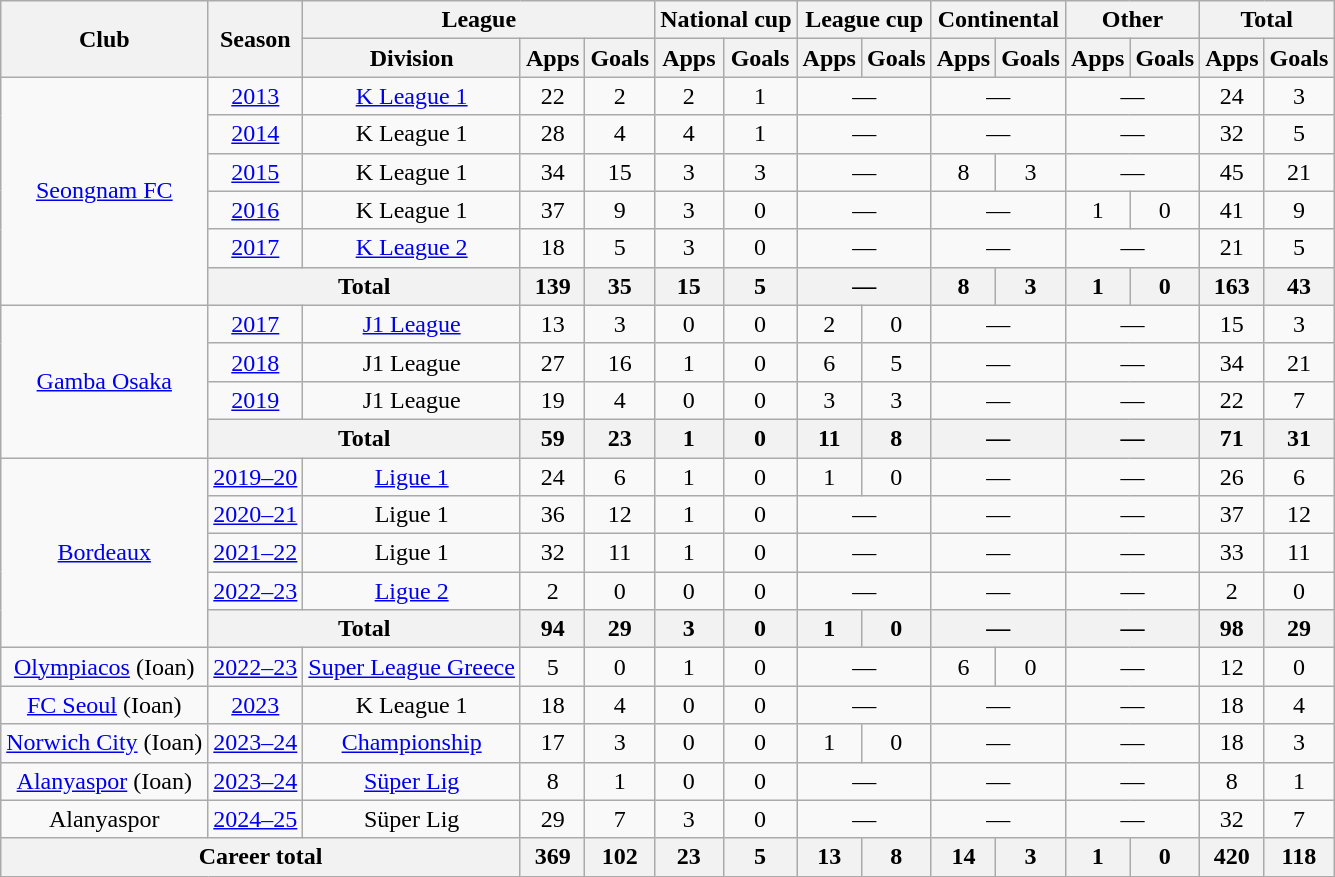<table class="wikitable" style="text-align: center">
<tr>
<th rowspan="2">Club</th>
<th rowspan="2">Season</th>
<th colspan="3">League</th>
<th colspan="2">National cup</th>
<th colspan="2">League cup</th>
<th colspan="2">Continental</th>
<th colspan="2">Other</th>
<th colspan="2">Total</th>
</tr>
<tr>
<th>Division</th>
<th>Apps</th>
<th>Goals</th>
<th>Apps</th>
<th>Goals</th>
<th>Apps</th>
<th>Goals</th>
<th>Apps</th>
<th>Goals</th>
<th>Apps</th>
<th>Goals</th>
<th>Apps</th>
<th>Goals</th>
</tr>
<tr>
<td rowspan="6"><a href='#'>Seongnam FC</a></td>
<td><a href='#'>2013</a></td>
<td><a href='#'>K League 1</a></td>
<td>22</td>
<td>2</td>
<td>2</td>
<td>1</td>
<td colspan="2">—</td>
<td colspan="2">—</td>
<td colspan="2">—</td>
<td>24</td>
<td>3</td>
</tr>
<tr>
<td><a href='#'>2014</a></td>
<td>K League 1</td>
<td>28</td>
<td>4</td>
<td>4</td>
<td>1</td>
<td colspan="2">—</td>
<td colspan="2">—</td>
<td colspan="2">—</td>
<td>32</td>
<td>5</td>
</tr>
<tr>
<td><a href='#'>2015</a></td>
<td>K League 1</td>
<td>34</td>
<td>15</td>
<td>3</td>
<td>3</td>
<td colspan="2">—</td>
<td>8</td>
<td>3</td>
<td colspan="2">—</td>
<td>45</td>
<td>21</td>
</tr>
<tr>
<td><a href='#'>2016</a></td>
<td>K League 1</td>
<td>37</td>
<td>9</td>
<td>3</td>
<td>0</td>
<td colspan="2">—</td>
<td colspan="2">—</td>
<td>1</td>
<td>0</td>
<td>41</td>
<td>9</td>
</tr>
<tr>
<td><a href='#'>2017</a></td>
<td><a href='#'>K League 2</a></td>
<td>18</td>
<td>5</td>
<td>3</td>
<td>0</td>
<td colspan="2">—</td>
<td colspan="2">—</td>
<td colspan="2">—</td>
<td>21</td>
<td>5</td>
</tr>
<tr>
<th colspan="2">Total</th>
<th>139</th>
<th>35</th>
<th>15</th>
<th>5</th>
<th colspan="2">—</th>
<th>8</th>
<th>3</th>
<th>1</th>
<th>0</th>
<th>163</th>
<th>43</th>
</tr>
<tr>
<td rowspan="4"><a href='#'>Gamba Osaka</a></td>
<td><a href='#'>2017</a></td>
<td><a href='#'>J1 League</a></td>
<td>13</td>
<td>3</td>
<td>0</td>
<td>0</td>
<td>2</td>
<td>0</td>
<td colspan="2">—</td>
<td colspan="2">—</td>
<td>15</td>
<td>3</td>
</tr>
<tr>
<td><a href='#'>2018</a></td>
<td>J1 League</td>
<td>27</td>
<td>16</td>
<td>1</td>
<td>0</td>
<td>6</td>
<td>5</td>
<td colspan="2">—</td>
<td colspan="2">—</td>
<td>34</td>
<td>21</td>
</tr>
<tr>
<td><a href='#'>2019</a></td>
<td>J1 League</td>
<td>19</td>
<td>4</td>
<td>0</td>
<td>0</td>
<td>3</td>
<td>3</td>
<td colspan="2">—</td>
<td colspan="2">—</td>
<td>22</td>
<td>7</td>
</tr>
<tr>
<th colspan="2">Total</th>
<th>59</th>
<th>23</th>
<th>1</th>
<th>0</th>
<th>11</th>
<th>8</th>
<th colspan="2">—</th>
<th colspan="2">—</th>
<th>71</th>
<th>31</th>
</tr>
<tr>
<td rowspan="5"><a href='#'>Bordeaux</a></td>
<td><a href='#'>2019–20</a></td>
<td><a href='#'>Ligue 1</a></td>
<td>24</td>
<td>6</td>
<td>1</td>
<td>0</td>
<td>1</td>
<td>0</td>
<td colspan="2">—</td>
<td colspan="2">—</td>
<td>26</td>
<td>6</td>
</tr>
<tr>
<td><a href='#'>2020–21</a></td>
<td>Ligue 1</td>
<td>36</td>
<td>12</td>
<td>1</td>
<td>0</td>
<td colspan="2">—</td>
<td colspan="2">—</td>
<td colspan="2">—</td>
<td>37</td>
<td>12</td>
</tr>
<tr>
<td><a href='#'>2021–22</a></td>
<td>Ligue 1</td>
<td>32</td>
<td>11</td>
<td>1</td>
<td>0</td>
<td colspan="2">—</td>
<td colspan="2">—</td>
<td colspan="2">—</td>
<td>33</td>
<td>11</td>
</tr>
<tr>
<td><a href='#'>2022–23</a></td>
<td><a href='#'>Ligue 2</a></td>
<td>2</td>
<td>0</td>
<td>0</td>
<td>0</td>
<td colspan="2">—</td>
<td colspan="2">—</td>
<td colspan="2">—</td>
<td>2</td>
<td>0</td>
</tr>
<tr>
<th colspan="2">Total</th>
<th>94</th>
<th>29</th>
<th>3</th>
<th>0</th>
<th>1</th>
<th>0</th>
<th colspan="2">—</th>
<th colspan="2">—</th>
<th>98</th>
<th>29</th>
</tr>
<tr>
<td><a href='#'>Olympiacos</a> (Ioan)</td>
<td><a href='#'>2022–23</a></td>
<td><a href='#'>Super League Greece</a></td>
<td>5</td>
<td>0</td>
<td>1</td>
<td>0</td>
<td colspan="2">—</td>
<td>6</td>
<td>0</td>
<td colspan="2">—</td>
<td>12</td>
<td>0</td>
</tr>
<tr>
<td><a href='#'>FC Seoul</a> (Ioan)</td>
<td><a href='#'>2023</a></td>
<td>K League 1</td>
<td>18</td>
<td>4</td>
<td>0</td>
<td>0</td>
<td colspan="2">—</td>
<td colspan="2">—</td>
<td colspan="2">—</td>
<td>18</td>
<td>4</td>
</tr>
<tr>
<td><a href='#'>Norwich City</a> (Ioan)</td>
<td><a href='#'>2023–24</a></td>
<td><a href='#'>Championship</a></td>
<td>17</td>
<td>3</td>
<td>0</td>
<td>0</td>
<td>1</td>
<td>0</td>
<td colspan="2">—</td>
<td colspan="2">—</td>
<td>18</td>
<td>3</td>
</tr>
<tr>
<td><a href='#'>Alanyaspor</a> (Ioan)</td>
<td><a href='#'>2023–24</a></td>
<td><a href='#'>Süper Lig</a></td>
<td>8</td>
<td>1</td>
<td>0</td>
<td>0</td>
<td colspan="2">—</td>
<td colspan="2">—</td>
<td colspan="2">—</td>
<td>8</td>
<td>1</td>
</tr>
<tr>
<td>Alanyaspor</td>
<td><a href='#'>2024–25</a></td>
<td>Süper Lig</td>
<td>29</td>
<td>7</td>
<td>3</td>
<td>0</td>
<td colspan="2">—</td>
<td colspan="2">—</td>
<td colspan="2">—</td>
<td>32</td>
<td>7</td>
</tr>
<tr>
<th colspan="3">Career total</th>
<th>369</th>
<th>102</th>
<th>23</th>
<th>5</th>
<th>13</th>
<th>8</th>
<th>14</th>
<th>3</th>
<th>1</th>
<th>0</th>
<th>420</th>
<th>118</th>
</tr>
</table>
